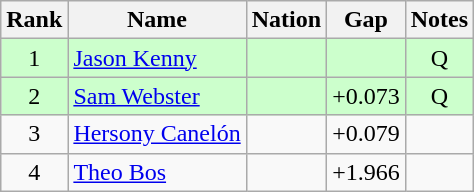<table class="wikitable sortable" style="text-align:center">
<tr>
<th>Rank</th>
<th>Name</th>
<th>Nation</th>
<th>Gap</th>
<th>Notes</th>
</tr>
<tr bgcolor=ccffcc>
<td>1</td>
<td align=left><a href='#'>Jason Kenny</a></td>
<td align=left></td>
<td></td>
<td>Q</td>
</tr>
<tr bgcolor=ccffcc>
<td>2</td>
<td align=left><a href='#'>Sam Webster</a></td>
<td align=left></td>
<td>+0.073</td>
<td>Q</td>
</tr>
<tr>
<td>3</td>
<td align=left><a href='#'>Hersony Canelón</a></td>
<td align=left></td>
<td>+0.079</td>
<td></td>
</tr>
<tr>
<td>4</td>
<td align=left><a href='#'>Theo Bos</a></td>
<td align=left></td>
<td>+1.966</td>
<td></td>
</tr>
</table>
